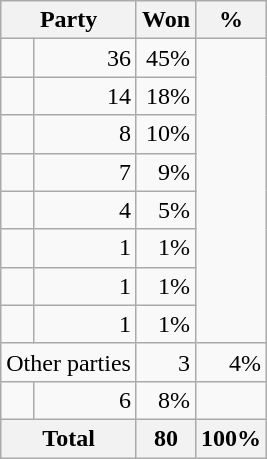<table class=wikitable style="text-align:right;">
<tr>
<th colspan=2>Party</th>
<th>Won</th>
<th>%</th>
</tr>
<tr>
<td></td>
<td>36</td>
<td>45%</td>
</tr>
<tr>
<td></td>
<td>14</td>
<td>18%</td>
</tr>
<tr>
<td></td>
<td>8</td>
<td>10%</td>
</tr>
<tr>
<td></td>
<td>7</td>
<td>9%</td>
</tr>
<tr>
<td></td>
<td>4</td>
<td>5%</td>
</tr>
<tr>
<td></td>
<td>1</td>
<td>1%</td>
</tr>
<tr>
<td></td>
<td>1</td>
<td>1%</td>
</tr>
<tr>
<td></td>
<td>1</td>
<td>1%</td>
</tr>
<tr>
<td colspan=2 align=left>Other parties</td>
<td>3</td>
<td>4%</td>
</tr>
<tr>
<td></td>
<td>6</td>
<td>8%</td>
</tr>
<tr>
<th colspan=2>Total</th>
<th>80</th>
<th>100%</th>
</tr>
</table>
